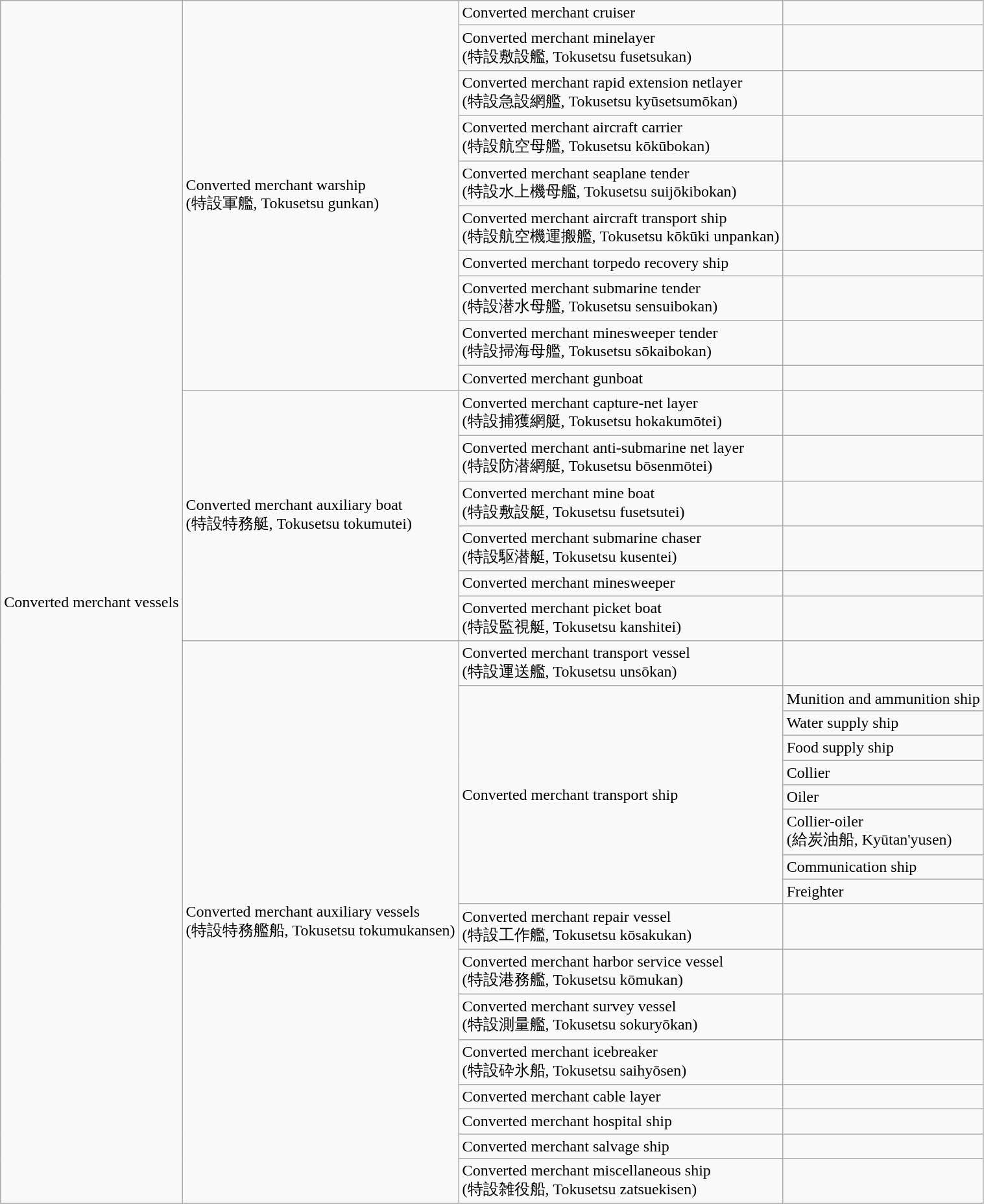<table class="wikitable">
<tr>
<td rowspan="33">Converted merchant vessels</td>
<td rowspan="10">Converted merchant warship<br>(特設軍艦, Tokusetsu gunkan)</td>
<td>Converted merchant cruiser</td>
<td></td>
</tr>
<tr>
<td>Converted merchant minelayer<br>(特設敷設艦, Tokusetsu fusetsukan)</td>
<td></td>
</tr>
<tr>
<td>Converted merchant rapid extension netlayer<br>(特設急設網艦, Tokusetsu kyūsetsumōkan)</td>
<td></td>
</tr>
<tr>
<td>Converted merchant aircraft carrier<br>(特設航空母艦, Tokusetsu kōkūbokan)</td>
<td></td>
</tr>
<tr>
<td>Converted merchant seaplane tender<br>(特設水上機母艦, Tokusetsu suijōkibokan)</td>
<td></td>
</tr>
<tr>
<td>Converted merchant aircraft transport ship<br>(特設航空機運搬艦, Tokusetsu kōkūki unpankan)</td>
<td></td>
</tr>
<tr>
<td>Converted merchant torpedo recovery ship</td>
<td></td>
</tr>
<tr>
<td>Converted merchant submarine tender<br>(特設潜水母艦, Tokusetsu sensuibokan)</td>
<td></td>
</tr>
<tr>
<td>Converted merchant minesweeper tender<br>(特設掃海母艦, Tokusetsu sōkaibokan)</td>
<td></td>
</tr>
<tr>
<td>Converted merchant gunboat</td>
<td></td>
</tr>
<tr>
<td rowspan="6">Converted merchant auxiliary boat<br>(特設特務艇, Tokusetsu tokumutei)</td>
<td>Converted merchant capture-net layer<br>(特設捕獲網艇, Tokusetsu hokakumōtei)</td>
<td></td>
</tr>
<tr>
<td>Converted merchant anti-submarine net layer<br>(特設防潜網艇, Tokusetsu bōsenmōtei)</td>
<td></td>
</tr>
<tr>
<td>Converted merchant mine boat<br>(特設敷設艇, Tokusetsu fusetsutei)</td>
<td></td>
</tr>
<tr>
<td>Converted merchant submarine chaser<br>(特設駆潜艇, Tokusetsu kusentei)</td>
<td></td>
</tr>
<tr>
<td>Converted merchant minesweeper</td>
<td></td>
</tr>
<tr>
<td>Converted merchant picket boat<br>(特設監視艇, Tokusetsu kanshitei)</td>
<td></td>
</tr>
<tr>
<td rowspan="17">Converted merchant auxiliary vessels<br>(特設特務艦船, Tokusetsu tokumukansen)</td>
<td>Converted merchant transport vessel<br>(特設運送艦, Tokusetsu unsōkan)</td>
<td></td>
</tr>
<tr>
<td rowspan="8">Converted merchant transport ship</td>
<td>Munition and ammunition ship</td>
</tr>
<tr>
<td>Water supply ship</td>
</tr>
<tr>
<td>Food supply ship</td>
</tr>
<tr>
<td>Collier</td>
</tr>
<tr>
<td>Oiler</td>
</tr>
<tr>
<td>Collier-oiler<br>(給炭油船, Kyūtan'yusen)</td>
</tr>
<tr>
<td>Communication ship</td>
</tr>
<tr>
<td>Freighter</td>
</tr>
<tr>
<td>Converted merchant repair vessel<br>(特設工作艦, Tokusetsu kōsakukan)</td>
<td></td>
</tr>
<tr>
<td>Converted merchant harbor service vessel<br>(特設港務艦, Tokusetsu kōmukan)</td>
<td></td>
</tr>
<tr>
<td>Converted merchant survey vessel<br>(特設測量艦, Tokusetsu sokuryōkan)</td>
<td></td>
</tr>
<tr>
<td>Converted merchant icebreaker<br>(特設砕氷船, Tokusetsu saihyōsen)</td>
<td></td>
</tr>
<tr>
<td>Converted merchant cable layer</td>
<td></td>
</tr>
<tr>
<td>Converted merchant hospital ship</td>
<td></td>
</tr>
<tr>
<td>Converted merchant salvage ship</td>
<td></td>
</tr>
<tr>
<td>Converted merchant miscellaneous ship<br>(特設雑役船, Tokusetsu zatsuekisen)</td>
<td></td>
</tr>
<tr>
</tr>
</table>
